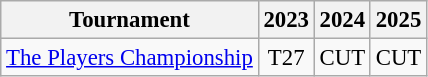<table class="wikitable" style="font-size:95%;text-align:center;">
<tr>
<th>Tournament</th>
<th>2023</th>
<th>2024</th>
<th>2025</th>
</tr>
<tr>
<td align=left><a href='#'>The Players Championship</a></td>
<td>T27</td>
<td>CUT</td>
<td>CUT</td>
</tr>
</table>
